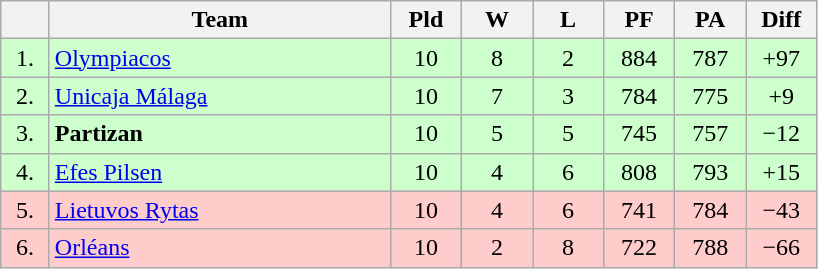<table class="wikitable" style="text-align:center">
<tr>
<th width=25></th>
<th width=220>Team</th>
<th width=40>Pld</th>
<th width=40>W</th>
<th width=40>L</th>
<th width=40>PF</th>
<th width=40>PA</th>
<th width=40>Diff</th>
</tr>
<tr style="background: #ccffcc;">
<td>1.</td>
<td align=left> <a href='#'>Olympiacos</a></td>
<td>10</td>
<td>8</td>
<td>2</td>
<td>884</td>
<td>787</td>
<td>+97</td>
</tr>
<tr style="background: #ccffcc;">
<td>2.</td>
<td align=left> <a href='#'>Unicaja Málaga</a></td>
<td>10</td>
<td>7</td>
<td>3</td>
<td>784</td>
<td>775</td>
<td>+9</td>
</tr>
<tr style="background: #ccffcc;">
<td>3.</td>
<td align=left> <strong>Partizan</strong></td>
<td>10</td>
<td>5</td>
<td>5</td>
<td>745</td>
<td>757</td>
<td>−12</td>
</tr>
<tr style="background: #ccffcc;">
<td>4.</td>
<td align=left> <a href='#'>Efes Pilsen</a></td>
<td>10</td>
<td>4</td>
<td>6</td>
<td>808</td>
<td>793</td>
<td>+15</td>
</tr>
<tr style="background: #ffcccc;">
<td>5.</td>
<td align=left> <a href='#'>Lietuvos Rytas</a></td>
<td>10</td>
<td>4</td>
<td>6</td>
<td>741</td>
<td>784</td>
<td>−43</td>
</tr>
<tr style="background: #ffcccc;">
<td>6.</td>
<td align=left> <a href='#'>Orléans</a></td>
<td>10</td>
<td>2</td>
<td>8</td>
<td>722</td>
<td>788</td>
<td>−66</td>
</tr>
</table>
